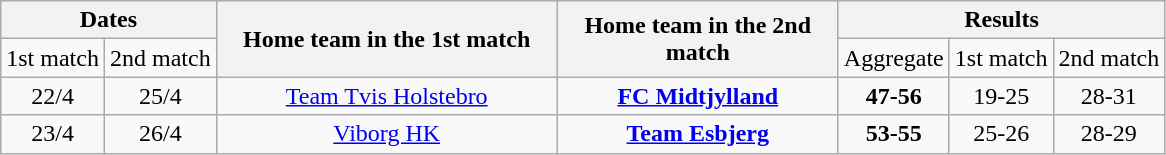<table class="wikitable" style="text-align:center; margin-left:1em;">
<tr>
<th colspan="2">Dates</th>
<th rowspan="2" style="width:220px;">Home team in the 1st match</th>
<th rowspan="2" style="width:180px;">Home team in the 2nd match</th>
<th colspan="3">Results</th>
</tr>
<tr>
<td>1st match</td>
<td>2nd match</td>
<td>Aggregate</td>
<td>1st match</td>
<td>2nd match</td>
</tr>
<tr>
<td>22/4</td>
<td>25/4</td>
<td><a href='#'>Team Tvis Holstebro</a></td>
<td><strong><a href='#'>FC Midtjylland</a></strong></td>
<td><strong>47-56</strong></td>
<td>19-25</td>
<td>28-31</td>
</tr>
<tr>
<td>23/4</td>
<td>26/4</td>
<td><a href='#'>Viborg HK</a></td>
<td><strong><a href='#'>Team Esbjerg</a></strong></td>
<td><strong>53-55</strong></td>
<td>25-26</td>
<td>28-29</td>
</tr>
</table>
